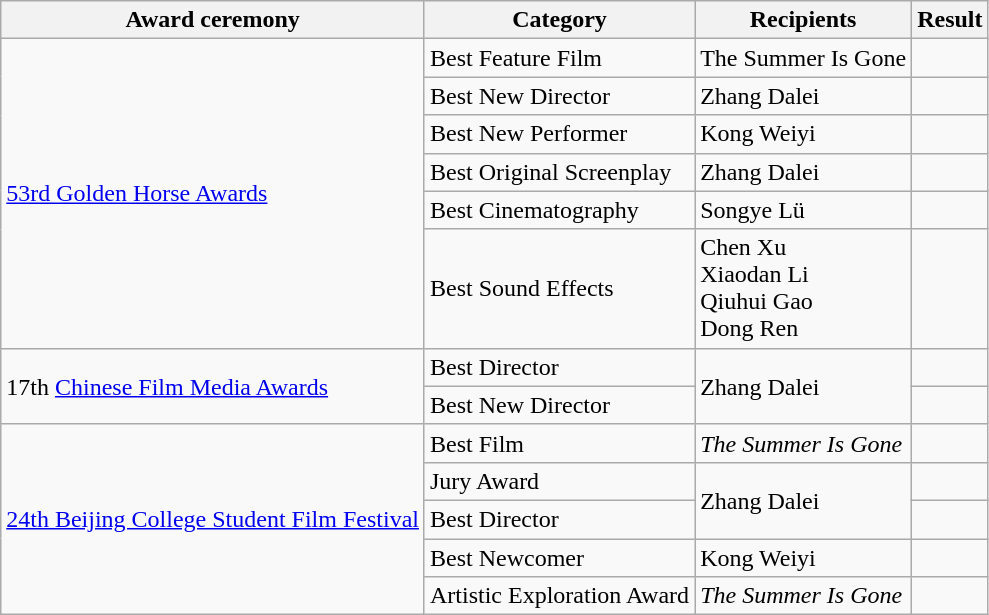<table class="wikitable sortable">
<tr>
<th>Award ceremony</th>
<th>Category</th>
<th>Recipients</th>
<th>Result</th>
</tr>
<tr>
<td rowspan="6"><a href='#'>53rd Golden Horse Awards</a></td>
<td>Best Feature Film</td>
<td>The Summer Is Gone</td>
<td></td>
</tr>
<tr>
<td>Best New Director</td>
<td>Zhang Dalei</td>
<td></td>
</tr>
<tr>
<td>Best New Performer</td>
<td>Kong Weiyi</td>
<td></td>
</tr>
<tr>
<td>Best Original Screenplay</td>
<td>Zhang Dalei</td>
<td></td>
</tr>
<tr>
<td>Best Cinematography</td>
<td>Songye Lü</td>
<td></td>
</tr>
<tr>
<td>Best Sound Effects</td>
<td>Chen Xu<br>Xiaodan Li<br>Qiuhui Gao<br>Dong Ren</td>
<td></td>
</tr>
<tr>
<td rowspan=2>17th <a href='#'>Chinese Film Media Awards</a></td>
<td>Best Director</td>
<td rowspan=2>Zhang Dalei</td>
<td></td>
</tr>
<tr>
<td>Best New Director</td>
<td></td>
</tr>
<tr>
<td rowspan=5><a href='#'>24th Beijing College Student Film Festival</a></td>
<td>Best Film</td>
<td><em>The Summer Is Gone</em></td>
<td></td>
</tr>
<tr>
<td>Jury Award</td>
<td rowspan=2>Zhang Dalei</td>
<td></td>
</tr>
<tr>
<td>Best Director</td>
<td></td>
</tr>
<tr>
<td>Best Newcomer</td>
<td>Kong Weiyi</td>
<td></td>
</tr>
<tr>
<td>Artistic Exploration Award</td>
<td><em>The Summer Is Gone</em></td>
<td></td>
</tr>
</table>
